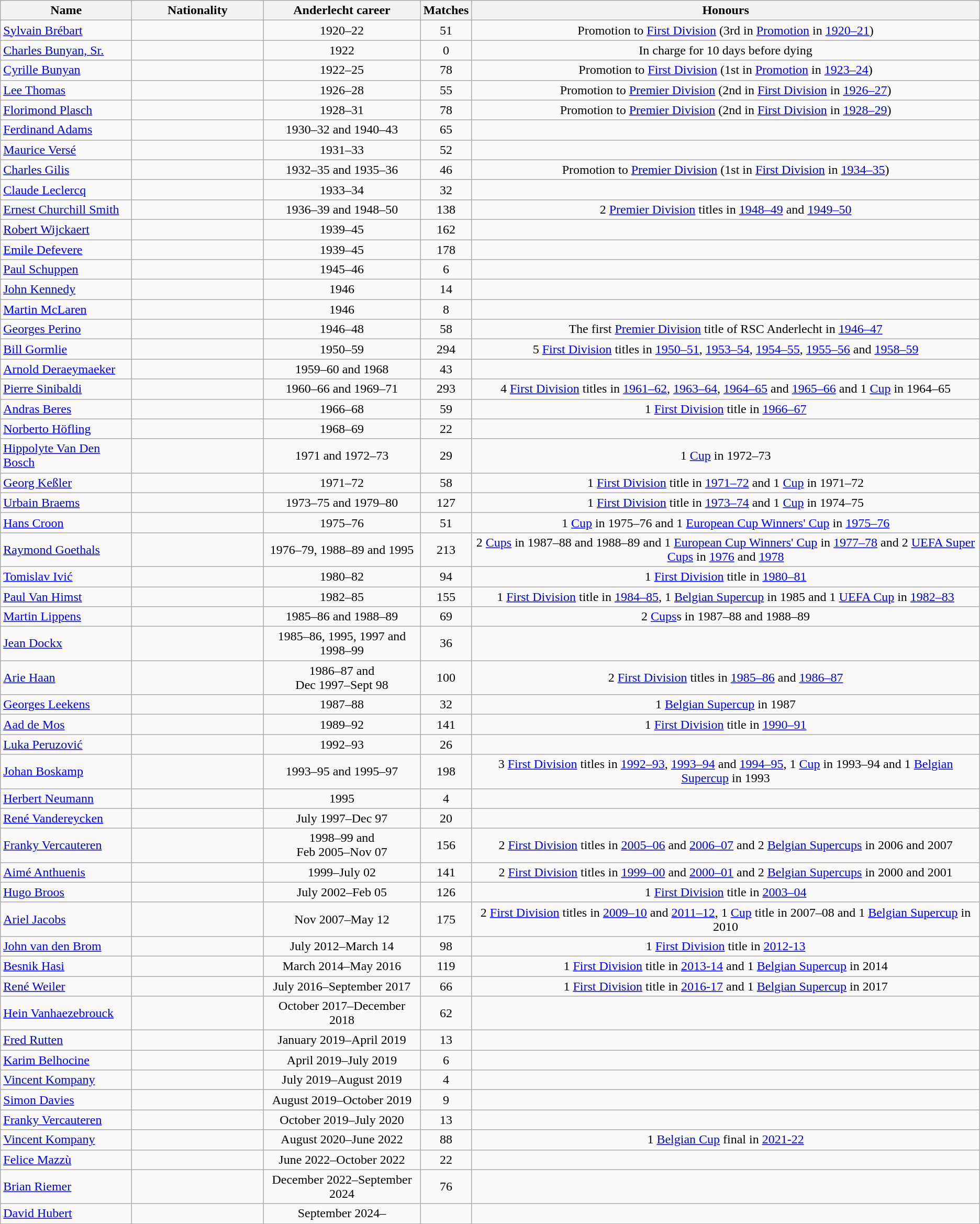<table class="wikitable" style="text-align: center;">
<tr>
<th style="width:10em">Name</th>
<th style="width:10em">Nationality</th>
<th>Anderlecht career</th>
<th>Matches</th>
<th>Honours</th>
</tr>
<tr>
<td align="left"><a href='#'>Sylvain Brébart</a></td>
<td align="left"></td>
<td>1920–22</td>
<td>51</td>
<td>Promotion to <a href='#'>First Division</a> (3rd in <a href='#'>Promotion</a> in <a href='#'>1920–21</a>)</td>
</tr>
<tr>
<td align="left"><a href='#'>Charles Bunyan, Sr.</a></td>
<td align="left"></td>
<td>1922</td>
<td>0</td>
<td>In charge for 10 days before dying</td>
</tr>
<tr>
<td align="left"><a href='#'>Cyrille Bunyan</a></td>
<td align="left"></td>
<td>1922–25</td>
<td>78</td>
<td>Promotion to <a href='#'>First Division</a> (1st in <a href='#'>Promotion</a> in <a href='#'>1923–24</a>)</td>
</tr>
<tr>
<td align="left"><a href='#'>Lee Thomas</a></td>
<td align="left"></td>
<td>1926–28</td>
<td>55</td>
<td>Promotion to <a href='#'>Premier Division</a> (2nd in <a href='#'>First Division</a> in <a href='#'>1926–27</a>)</td>
</tr>
<tr>
<td align="left"><a href='#'>Florimond Plasch</a></td>
<td align="left"></td>
<td>1928–31</td>
<td>78</td>
<td>Promotion to <a href='#'>Premier Division</a> (2nd in <a href='#'>First Division</a> in <a href='#'>1928–29</a>)</td>
</tr>
<tr>
<td align="left"><a href='#'>Ferdinand Adams</a></td>
<td align="left"></td>
<td>1930–32 and 1940–43</td>
<td>65</td>
<td></td>
</tr>
<tr>
<td align="left"><a href='#'>Maurice Versé</a></td>
<td align="left"></td>
<td>1931–33</td>
<td>52</td>
<td></td>
</tr>
<tr>
<td align="left"><a href='#'>Charles Gilis</a></td>
<td align="left"></td>
<td>1932–35 and 1935–36</td>
<td>46</td>
<td>Promotion to <a href='#'>Premier Division</a> (1st in <a href='#'>First Division</a> in <a href='#'>1934–35</a>)</td>
</tr>
<tr>
<td align="left"><a href='#'>Claude Leclercq</a></td>
<td align="left"></td>
<td>1933–34</td>
<td>32</td>
<td></td>
</tr>
<tr>
<td align="left"><a href='#'>Ernest Churchill Smith</a></td>
<td align="left"></td>
<td>1936–39 and 1948–50</td>
<td>138</td>
<td>2 <a href='#'>Premier Division</a> titles in <a href='#'>1948–49</a> and <a href='#'>1949–50</a></td>
</tr>
<tr>
<td align="left"><a href='#'>Robert Wijckaert</a></td>
<td align="left"></td>
<td>1939–45</td>
<td>162</td>
<td></td>
</tr>
<tr>
<td align="left"><a href='#'>Emile Defevere</a></td>
<td align="left"></td>
<td>1939–45</td>
<td>178</td>
<td></td>
</tr>
<tr>
<td align="left"><a href='#'>Paul Schuppen</a></td>
<td align="left"></td>
<td>1945–46</td>
<td>6</td>
<td></td>
</tr>
<tr>
<td align="left"><a href='#'>John Kennedy</a></td>
<td align="left"></td>
<td>1946</td>
<td>14</td>
<td></td>
</tr>
<tr>
<td align="left"><a href='#'>Martin McLaren</a></td>
<td align="left"></td>
<td>1946</td>
<td>8</td>
<td></td>
</tr>
<tr>
<td align="left"><a href='#'>Georges Perino</a></td>
<td align="left"></td>
<td>1946–48</td>
<td>58</td>
<td>The first <a href='#'>Premier Division</a> title of RSC Anderlecht in <a href='#'>1946–47</a></td>
</tr>
<tr>
<td align="left"><a href='#'>Bill Gormlie</a></td>
<td align="left"></td>
<td>1950–59</td>
<td>294</td>
<td>5 <a href='#'>First Division</a> titles in <a href='#'>1950–51</a>, <a href='#'>1953–54</a>, <a href='#'>1954–55</a>, <a href='#'>1955–56</a> and <a href='#'>1958–59</a></td>
</tr>
<tr>
<td align="left"><a href='#'>Arnold Deraeymaeker</a></td>
<td align="left"></td>
<td>1959–60 and 1968</td>
<td>43</td>
<td></td>
</tr>
<tr>
<td align="left"><a href='#'>Pierre Sinibaldi</a></td>
<td align="left"></td>
<td>1960–66 and 1969–71</td>
<td>293</td>
<td>4 <a href='#'>First Division</a> titles in <a href='#'>1961–62</a>, <a href='#'>1963–64</a>, <a href='#'>1964–65</a> and <a href='#'>1965–66</a> and 1 <a href='#'>Cup</a> in 1964–65</td>
</tr>
<tr>
<td align="left"><a href='#'>Andras Beres</a></td>
<td align="left"><br></td>
<td>1966–68</td>
<td>59</td>
<td>1 <a href='#'>First Division</a> title in <a href='#'>1966–67</a></td>
</tr>
<tr>
<td align="left"><a href='#'>Norberto Höfling</a></td>
<td align="left"><br></td>
<td>1968–69</td>
<td>22</td>
<td></td>
</tr>
<tr>
<td align="left"><a href='#'>Hippolyte Van Den Bosch</a></td>
<td align="left"></td>
<td>1971 and 1972–73</td>
<td>29</td>
<td>1 <a href='#'>Cup</a> in 1972–73</td>
</tr>
<tr>
<td align="left"><a href='#'>Georg Keßler</a></td>
<td align="left"></td>
<td>1971–72</td>
<td>58</td>
<td>1 <a href='#'>First Division</a> title in <a href='#'>1971–72</a> and 1 <a href='#'>Cup</a> in 1971–72</td>
</tr>
<tr>
<td align="left"><a href='#'>Urbain Braems</a></td>
<td align="left"></td>
<td>1973–75 and 1979–80</td>
<td>127</td>
<td>1 <a href='#'>First Division</a> title in <a href='#'>1973–74</a> and 1 <a href='#'>Cup</a> in 1974–75</td>
</tr>
<tr>
<td align="left"><a href='#'>Hans Croon</a></td>
<td align="left"></td>
<td>1975–76</td>
<td>51</td>
<td>1 <a href='#'>Cup</a> in 1975–76 and 1 <a href='#'>European Cup Winners' Cup</a> in <a href='#'>1975–76</a></td>
</tr>
<tr>
<td align="left"><a href='#'>Raymond Goethals</a></td>
<td align="left"></td>
<td>1976–79, 1988–89 and 1995</td>
<td>213</td>
<td>2 <a href='#'>Cups</a> in 1987–88 and 1988–89 and 1 <a href='#'>European Cup Winners' Cup</a> in <a href='#'>1977–78</a> and 2 <a href='#'>UEFA Super Cups</a> in <a href='#'>1976</a> and <a href='#'>1978</a></td>
</tr>
<tr>
<td align="left"><a href='#'>Tomislav Ivić</a></td>
<td align="left"></td>
<td>1980–82</td>
<td>94</td>
<td>1 <a href='#'>First Division</a> title in <a href='#'>1980–81</a></td>
</tr>
<tr>
<td align="left"><a href='#'>Paul Van Himst</a></td>
<td align="left"></td>
<td>1982–85</td>
<td>155</td>
<td>1 <a href='#'>First Division</a> title in <a href='#'>1984–85</a>, 1 <a href='#'>Belgian Supercup</a> in 1985 and 1 <a href='#'>UEFA Cup</a> in <a href='#'>1982–83</a></td>
</tr>
<tr>
<td align="left"><a href='#'>Martin Lippens</a></td>
<td align="left"></td>
<td>1985–86 and 1988–89</td>
<td>69</td>
<td>2 <a href='#'>Cups</a>s in 1987–88 and 1988–89</td>
</tr>
<tr>
<td align="left"><a href='#'>Jean Dockx</a></td>
<td align="left"></td>
<td>1985–86, 1995, 1997 and 1998–99</td>
<td>36</td>
<td></td>
</tr>
<tr>
<td align="left"><a href='#'>Arie Haan</a></td>
<td align="left"></td>
<td>1986–87 and<br>Dec 1997–Sept 98</td>
<td>100</td>
<td>2 <a href='#'>First Division</a> titles in <a href='#'>1985–86</a> and <a href='#'>1986–87</a></td>
</tr>
<tr>
<td align="left"><a href='#'>Georges Leekens</a></td>
<td align="left"></td>
<td>1987–88</td>
<td>32</td>
<td>1 <a href='#'>Belgian Supercup</a> in 1987</td>
</tr>
<tr>
<td align="left"><a href='#'>Aad de Mos</a></td>
<td align="left"></td>
<td>1989–92</td>
<td>141</td>
<td>1 <a href='#'>First Division</a> title in <a href='#'>1990–91</a></td>
</tr>
<tr>
<td align="left"><a href='#'>Luka Peruzović</a></td>
<td align="left"></td>
<td>1992–93</td>
<td>26</td>
<td></td>
</tr>
<tr>
<td align="left"><a href='#'>Johan Boskamp</a></td>
<td align="left"></td>
<td>1993–95 and 1995–97</td>
<td>198</td>
<td>3 <a href='#'>First Division</a> titles in <a href='#'>1992–93</a>, <a href='#'>1993–94</a> and <a href='#'>1994–95</a>, 1 <a href='#'>Cup</a> in 1993–94 and 1 <a href='#'>Belgian Supercup</a> in 1993</td>
</tr>
<tr>
<td align="left"><a href='#'>Herbert Neumann</a></td>
<td align="left"></td>
<td>1995</td>
<td>4</td>
<td></td>
</tr>
<tr>
<td align="left"><a href='#'>René Vandereycken</a></td>
<td align="left"></td>
<td>July 1997–Dec 97</td>
<td>20</td>
<td></td>
</tr>
<tr>
<td align="left"><a href='#'>Franky Vercauteren</a></td>
<td align="left"></td>
<td>1998–99 and<br>Feb 2005–Nov 07</td>
<td>156</td>
<td>2 <a href='#'>First Division</a> titles in <a href='#'>2005–06</a> and <a href='#'>2006–07</a> and 2 <a href='#'>Belgian Supercups</a> in 2006 and 2007</td>
</tr>
<tr>
<td align="left"><a href='#'>Aimé Anthuenis</a></td>
<td align="left"></td>
<td>1999–July 02</td>
<td>141</td>
<td>2 <a href='#'>First Division</a> titles in <a href='#'>1999–00</a> and <a href='#'>2000–01</a> and 2 <a href='#'>Belgian Supercups</a> in 2000 and 2001</td>
</tr>
<tr>
<td align="left"><a href='#'>Hugo Broos</a></td>
<td align="left"></td>
<td>July 2002–Feb 05</td>
<td>126</td>
<td>1 <a href='#'>First Division</a> title in <a href='#'>2003–04</a></td>
</tr>
<tr>
<td align="left"><a href='#'>Ariel Jacobs</a></td>
<td align="left"></td>
<td>Nov 2007–May 12</td>
<td>175</td>
<td>2 <a href='#'>First Division</a> titles in <a href='#'>2009–10</a> and <a href='#'>2011–12</a>, 1 <a href='#'>Cup</a> title in 2007–08 and 1 <a href='#'>Belgian Supercup</a> in 2010</td>
</tr>
<tr>
<td align="left"><a href='#'>John van den Brom</a></td>
<td align="left"></td>
<td>July 2012–March 14</td>
<td>98</td>
<td>1 <a href='#'>First Division</a> title in <a href='#'>2012-13</a></td>
</tr>
<tr>
<td align="left"><a href='#'>Besnik Hasi</a></td>
<td align="left"><br></td>
<td>March 2014–May 2016</td>
<td>119</td>
<td>1 <a href='#'>First Division</a> title in <a href='#'>2013-14</a> and 1 <a href='#'>Belgian Supercup</a> in 2014</td>
</tr>
<tr>
<td align="left"><a href='#'>René Weiler</a></td>
<td align="left"></td>
<td>July 2016–September 2017</td>
<td>66</td>
<td>1 <a href='#'>First Division</a> title in <a href='#'>2016-17</a> and 1 <a href='#'>Belgian Supercup</a> in 2017</td>
</tr>
<tr>
<td align="left"><a href='#'>Hein Vanhaezebrouck</a></td>
<td align="left"></td>
<td>October 2017–December 2018</td>
<td>62</td>
<td></td>
</tr>
<tr>
<td align="left"><a href='#'>Fred Rutten</a></td>
<td align="left"></td>
<td>January 2019–April 2019</td>
<td>13</td>
<td></td>
</tr>
<tr>
<td align="left"><a href='#'>Karim Belhocine</a></td>
<td align="left"></td>
<td>April 2019–July 2019</td>
<td>6</td>
<td></td>
</tr>
<tr>
<td align="left"><a href='#'>Vincent Kompany</a></td>
<td align="left"></td>
<td>July 2019–August 2019</td>
<td>4</td>
<td></td>
</tr>
<tr>
<td align="left"><a href='#'>Simon Davies</a></td>
<td align="left"></td>
<td>August 2019–October 2019</td>
<td>9</td>
<td></td>
</tr>
<tr>
<td align="left"><a href='#'>Franky Vercauteren</a></td>
<td align="left"></td>
<td>October 2019–July 2020</td>
<td>13</td>
<td></td>
</tr>
<tr>
<td align="left"><a href='#'>Vincent Kompany</a></td>
<td align="left"></td>
<td>August 2020–June 2022</td>
<td>88</td>
<td>1 <a href='#'>Belgian Cup</a> final in <a href='#'>2021-22</a></td>
</tr>
<tr>
<td align="left"><a href='#'>Felice Mazzù</a></td>
<td align="left"></td>
<td>June 2022–October 2022</td>
<td>22</td>
<td></td>
</tr>
<tr>
<td align="left"><a href='#'>Brian Riemer</a></td>
<td align="left"></td>
<td>December 2022–September 2024</td>
<td>76</td>
<td></td>
</tr>
<tr>
<td align="left"><a href='#'>David Hubert</a></td>
<td align="left"></td>
<td>September 2024–</td>
<td></td>
<td></td>
</tr>
</table>
